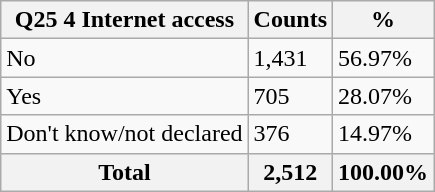<table class="wikitable sortable">
<tr>
<th>Q25 4 Internet access</th>
<th>Counts</th>
<th>%</th>
</tr>
<tr>
<td>No</td>
<td>1,431</td>
<td>56.97%</td>
</tr>
<tr>
<td>Yes</td>
<td>705</td>
<td>28.07%</td>
</tr>
<tr>
<td>Don't know/not declared</td>
<td>376</td>
<td>14.97%</td>
</tr>
<tr>
<th>Total</th>
<th>2,512</th>
<th>100.00%</th>
</tr>
</table>
